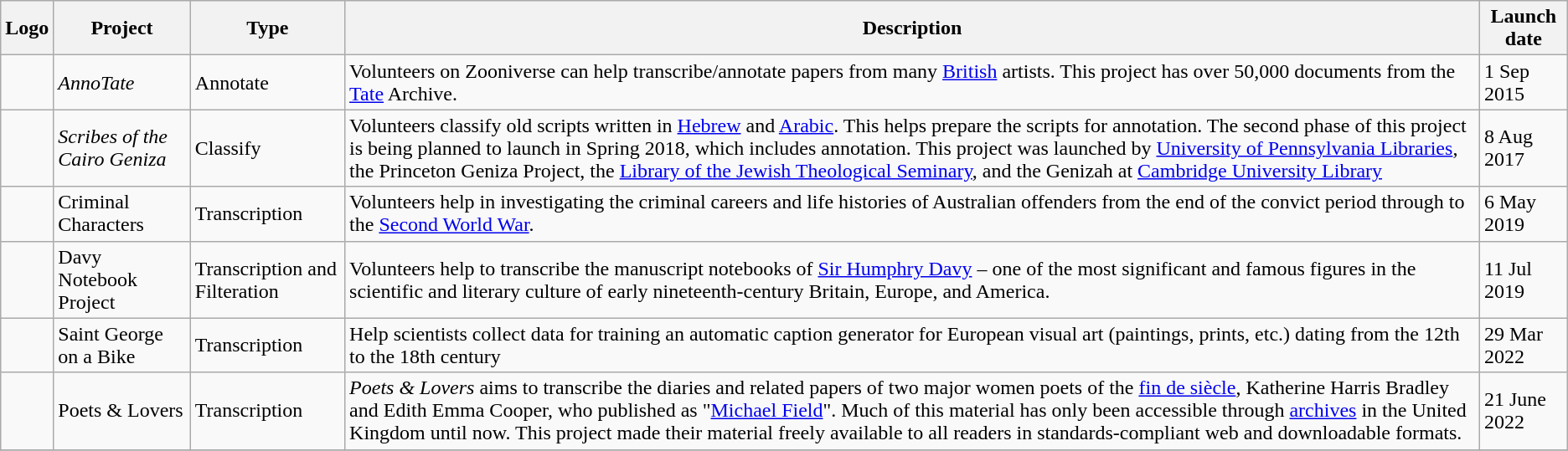<table class="wikitable">
<tr>
<th>Logo</th>
<th>Project</th>
<th>Type</th>
<th>Description</th>
<th>Launch<br>date</th>
</tr>
<tr>
<td></td>
<td><em>AnnoTate</em></td>
<td>Annotate</td>
<td>Volunteers on Zooniverse can help transcribe/annotate papers from many <a href='#'>British</a> artists. This project has over 50,000 documents from the <a href='#'>Tate</a> Archive.</td>
<td>1 Sep 2015</td>
</tr>
<tr>
<td></td>
<td><em>Scribes of the Cairo Geniza</em></td>
<td>Classify</td>
<td>Volunteers classify old scripts written in <a href='#'>Hebrew</a> and <a href='#'>Arabic</a>. This helps prepare the scripts for annotation. The second phase of this project is being planned to launch in Spring 2018, which includes annotation. This project was launched by <a href='#'>University of Pennsylvania Libraries</a>, the Princeton Geniza Project, the <a href='#'>Library of the Jewish Theological Seminary</a>, and the Genizah at <a href='#'>Cambridge University Library</a></td>
<td>8 Aug 2017</td>
</tr>
<tr>
<td></td>
<td>Criminal Characters</td>
<td>Transcription</td>
<td>Volunteers help in investigating the criminal careers and life histories of Australian offenders from the end of the convict period through to the <a href='#'>Second World War</a>.</td>
<td>6 May 2019</td>
</tr>
<tr>
<td></td>
<td>Davy Notebook Project</td>
<td>Transcription and Filteration</td>
<td>Volunteers help to transcribe the manuscript notebooks of <a href='#'>Sir Humphry Davy</a> – one of the most significant and famous figures in the scientific and literary culture of early nineteenth-century Britain, Europe, and America.</td>
<td>11 Jul 2019</td>
</tr>
<tr>
<td></td>
<td>Saint George on a Bike</td>
<td>Transcription</td>
<td>Help scientists collect data for training an automatic caption generator for European visual art (paintings, prints, etc.) dating from the 12th to the 18th century</td>
<td>29 Mar 2022</td>
</tr>
<tr>
<td></td>
<td>Poets & Lovers</td>
<td>Transcription</td>
<td><em>Poets & Lovers</em> aims to transcribe the diaries and related papers of two major women poets of the <a href='#'>fin de siècle</a>, Katherine Harris Bradley and Edith Emma Cooper, who published as "<a href='#'>Michael Field</a>". Much of this material has only been accessible through <a href='#'>archives</a> in the United Kingdom until now. This project made their material freely available to all readers in standards-compliant web and downloadable formats.</td>
<td>21 June 2022</td>
</tr>
<tr>
</tr>
</table>
